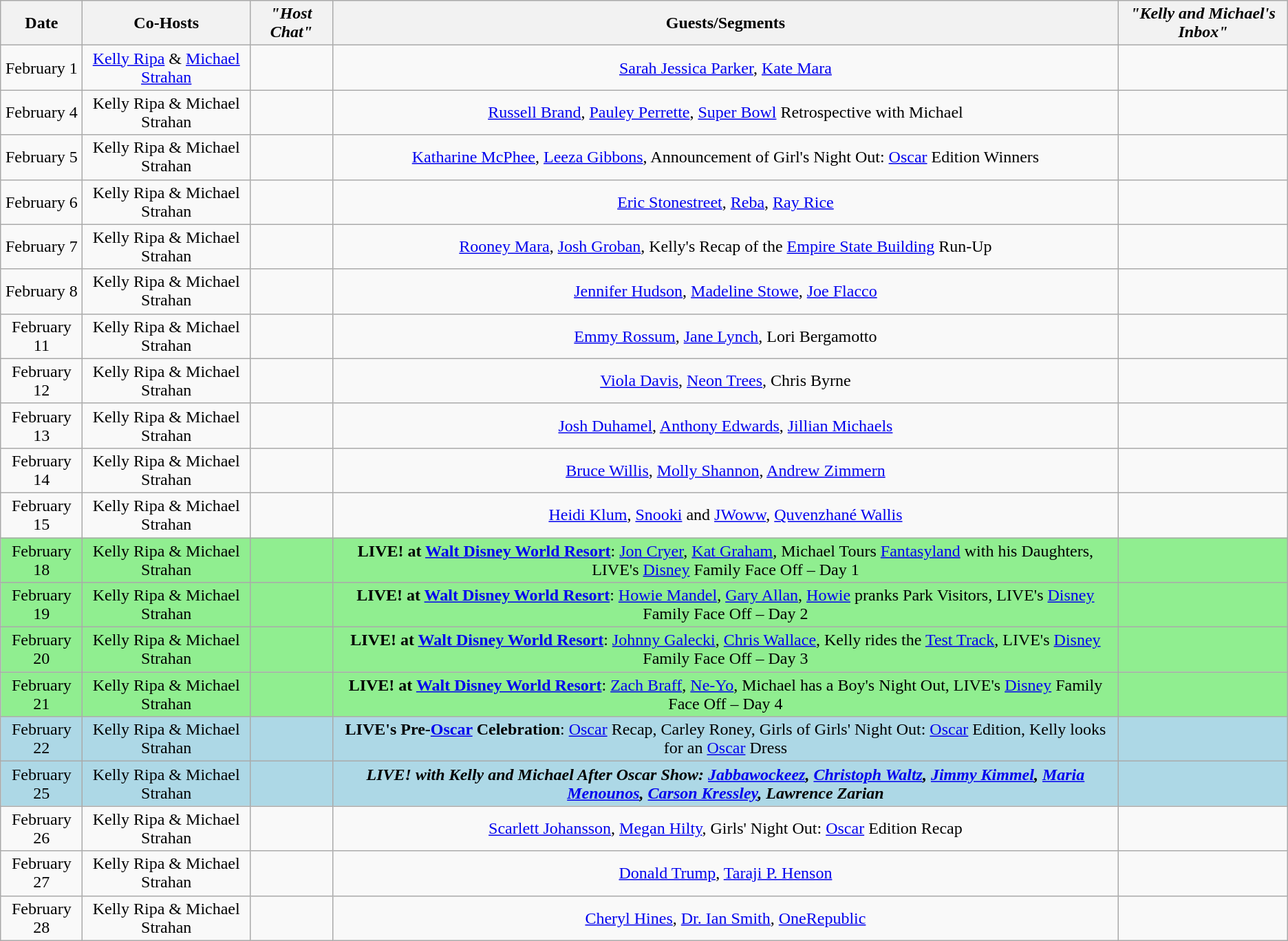<table class="wikitable sortable" style="text-align:center;">
<tr>
<th>Date</th>
<th>Co-Hosts</th>
<th><em>"Host Chat"</em></th>
<th>Guests/Segments</th>
<th><em>"Kelly and Michael's Inbox"</em></th>
</tr>
<tr>
<td>February 1</td>
<td><a href='#'>Kelly Ripa</a> & <a href='#'>Michael Strahan</a></td>
<td></td>
<td><a href='#'>Sarah Jessica Parker</a>, <a href='#'>Kate Mara</a></td>
<td></td>
</tr>
<tr>
<td>February 4</td>
<td>Kelly Ripa & Michael Strahan</td>
<td></td>
<td><a href='#'>Russell Brand</a>, <a href='#'>Pauley Perrette</a>, <a href='#'>Super Bowl</a> Retrospective with Michael</td>
<td></td>
</tr>
<tr>
<td>February 5</td>
<td>Kelly Ripa & Michael Strahan</td>
<td></td>
<td><a href='#'>Katharine McPhee</a>, <a href='#'>Leeza Gibbons</a>, Announcement of Girl's Night Out: <a href='#'>Oscar</a> Edition Winners</td>
<td></td>
</tr>
<tr>
<td>February 6</td>
<td>Kelly Ripa & Michael Strahan</td>
<td></td>
<td><a href='#'>Eric Stonestreet</a>, <a href='#'>Reba</a>, <a href='#'>Ray Rice</a></td>
<td></td>
</tr>
<tr>
<td>February 7</td>
<td>Kelly Ripa & Michael Strahan</td>
<td></td>
<td><a href='#'>Rooney Mara</a>, <a href='#'>Josh Groban</a>, Kelly's Recap of the <a href='#'>Empire State Building</a> Run-Up</td>
<td></td>
</tr>
<tr>
<td>February 8</td>
<td>Kelly Ripa & Michael Strahan</td>
<td></td>
<td><a href='#'>Jennifer Hudson</a>, <a href='#'>Madeline Stowe</a>, <a href='#'>Joe Flacco</a></td>
<td></td>
</tr>
<tr>
<td>February 11</td>
<td>Kelly Ripa & Michael Strahan</td>
<td></td>
<td><a href='#'>Emmy Rossum</a>, <a href='#'>Jane Lynch</a>, Lori Bergamotto</td>
<td></td>
</tr>
<tr>
<td>February 12</td>
<td>Kelly Ripa & Michael Strahan</td>
<td></td>
<td><a href='#'>Viola Davis</a>, <a href='#'>Neon Trees</a>, Chris Byrne</td>
<td></td>
</tr>
<tr>
<td>February 13</td>
<td>Kelly Ripa & Michael Strahan</td>
<td></td>
<td><a href='#'>Josh Duhamel</a>, <a href='#'>Anthony Edwards</a>, <a href='#'>Jillian Michaels</a></td>
<td></td>
</tr>
<tr>
<td>February 14</td>
<td>Kelly Ripa & Michael Strahan</td>
<td></td>
<td><a href='#'>Bruce Willis</a>, <a href='#'>Molly Shannon</a>, <a href='#'>Andrew Zimmern</a></td>
<td></td>
</tr>
<tr>
<td>February 15</td>
<td>Kelly Ripa & Michael Strahan</td>
<td></td>
<td><a href='#'>Heidi Klum</a>, <a href='#'>Snooki</a> and <a href='#'>JWoww</a>, <a href='#'>Quvenzhané Wallis</a></td>
<td></td>
</tr>
<tr style="background:lightgreen;">
<td>February 18</td>
<td>Kelly Ripa & Michael Strahan</td>
<td></td>
<td><strong>LIVE! at <a href='#'>Walt Disney World Resort</a></strong>: <a href='#'>Jon Cryer</a>, <a href='#'>Kat Graham</a>, Michael Tours <a href='#'>Fantasyland</a> with his Daughters, LIVE's <a href='#'>Disney</a> Family Face Off – Day 1</td>
<td></td>
</tr>
<tr style="background:lightgreen;">
<td>February 19</td>
<td>Kelly Ripa & Michael Strahan</td>
<td></td>
<td><strong>LIVE! at <a href='#'>Walt Disney World Resort</a></strong>: <a href='#'>Howie Mandel</a>, <a href='#'>Gary Allan</a>, <a href='#'>Howie</a> pranks Park Visitors, LIVE's <a href='#'>Disney</a> Family Face Off – Day 2</td>
<td></td>
</tr>
<tr style="background:lightgreen;">
<td>February 20</td>
<td>Kelly Ripa & Michael Strahan</td>
<td></td>
<td><strong>LIVE! at <a href='#'>Walt Disney World Resort</a></strong>: <a href='#'>Johnny Galecki</a>, <a href='#'>Chris Wallace</a>, Kelly rides the <a href='#'>Test Track</a>, LIVE's <a href='#'>Disney</a> Family Face Off – Day 3</td>
<td></td>
</tr>
<tr style="background:lightgreen;">
<td>February 21</td>
<td>Kelly Ripa & Michael Strahan</td>
<td></td>
<td><strong>LIVE! at <a href='#'>Walt Disney World Resort</a></strong>: <a href='#'>Zach Braff</a>, <a href='#'>Ne-Yo</a>, Michael has a Boy's Night Out, LIVE's <a href='#'>Disney</a> Family Face Off – Day 4</td>
<td></td>
</tr>
<tr style="background:lightblue;">
<td>February 22</td>
<td>Kelly Ripa & Michael Strahan</td>
<td></td>
<td><strong>LIVE's Pre-<a href='#'>Oscar</a> Celebration</strong>: <a href='#'>Oscar</a> Recap, Carley Roney, Girls of Girls' Night Out: <a href='#'>Oscar</a> Edition, Kelly looks for an <a href='#'>Oscar</a> Dress</td>
<td></td>
</tr>
<tr style="background:lightblue;">
<td>February 25</td>
<td>Kelly Ripa & Michael Strahan</td>
<td></td>
<td><strong><em>LIVE! with Kelly and Michael<em> After Oscar Show<strong>: <a href='#'>Jabbawockeez</a>, <a href='#'>Christoph Waltz</a>, <a href='#'>Jimmy Kimmel</a>, <a href='#'>Maria Menounos</a>, <a href='#'>Carson Kressley</a>, Lawrence Zarian</td>
<td></td>
</tr>
<tr>
<td>February 26</td>
<td>Kelly Ripa & Michael Strahan</td>
<td></td>
<td><a href='#'>Scarlett Johansson</a>, <a href='#'>Megan Hilty</a>, Girls' Night Out: <a href='#'>Oscar</a> Edition Recap</td>
<td></td>
</tr>
<tr>
<td>February 27</td>
<td>Kelly Ripa & Michael Strahan</td>
<td></td>
<td><a href='#'>Donald Trump</a>, <a href='#'>Taraji P. Henson</a></td>
<td></td>
</tr>
<tr>
<td>February 28</td>
<td>Kelly Ripa & Michael Strahan</td>
<td></td>
<td><a href='#'>Cheryl Hines</a>, <a href='#'>Dr. Ian Smith</a>, <a href='#'>OneRepublic</a></td>
<td></td>
</tr>
</table>
